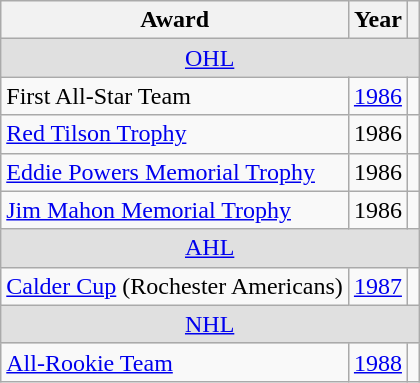<table class="wikitable">
<tr>
<th>Award</th>
<th>Year</th>
<th></th>
</tr>
<tr ALIGN="center" bgcolor="#e0e0e0">
<td colspan="3"><a href='#'>OHL</a></td>
</tr>
<tr>
<td>First All-Star Team</td>
<td><a href='#'>1986</a></td>
<td></td>
</tr>
<tr>
<td><a href='#'>Red Tilson Trophy</a></td>
<td>1986</td>
<td></td>
</tr>
<tr>
<td><a href='#'>Eddie Powers Memorial Trophy</a></td>
<td>1986</td>
<td></td>
</tr>
<tr>
<td><a href='#'>Jim Mahon Memorial Trophy</a></td>
<td>1986</td>
<td></td>
</tr>
<tr ALIGN="center" bgcolor="#e0e0e0">
<td colspan="3"><a href='#'>AHL</a></td>
</tr>
<tr>
<td><a href='#'>Calder Cup</a> (Rochester Americans)</td>
<td><a href='#'>1987</a></td>
<td></td>
</tr>
<tr ALIGN="center" bgcolor="#e0e0e0">
<td colspan="3"><a href='#'>NHL</a></td>
</tr>
<tr>
<td><a href='#'>All-Rookie Team</a></td>
<td><a href='#'>1988</a></td>
<td></td>
</tr>
</table>
